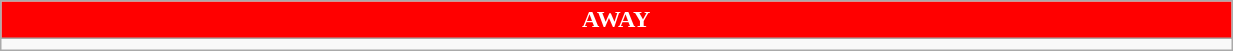<table class="wikitable collapsible collapsed" style="width:65%">
<tr>
<th colspan=6 ! style="color:#FFFFFF; background:#FF0000">AWAY</th>
</tr>
<tr>
<td></td>
</tr>
</table>
